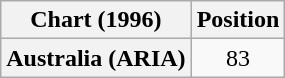<table class="wikitable plainrowheaders" style="text-align:center">
<tr>
<th>Chart (1996)</th>
<th>Position</th>
</tr>
<tr>
<th scope="row">Australia (ARIA)</th>
<td>83</td>
</tr>
</table>
